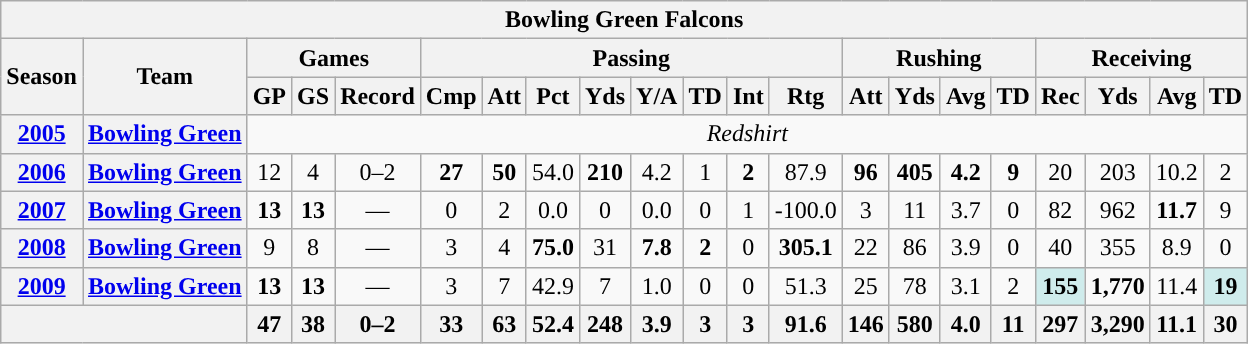<table class=wikitable style="text-align:center;">
<tr>
<th colspan="23">Bowling Green Falcons</th>
</tr>
<tr>
<th rowspan="2">Season</th>
<th rowspan="2">Team</th>
<th colspan="3">Games</th>
<th colspan="8">Passing</th>
<th colspan="4">Rushing</th>
<th colspan="4">Receiving</th>
</tr>
<tr>
<th>GP</th>
<th>GS</th>
<th>Record</th>
<th>Cmp</th>
<th>Att</th>
<th>Pct</th>
<th>Yds</th>
<th>Y/A</th>
<th>TD</th>
<th>Int</th>
<th>Rtg</th>
<th>Att</th>
<th>Yds</th>
<th>Avg</th>
<th>TD</th>
<th>Rec</th>
<th>Yds</th>
<th>Avg</th>
<th>TD</th>
</tr>
<tr>
<th><a href='#'>2005</a></th>
<th><a href='#'>Bowling Green</a></th>
<td colspan="22"><em>Redshirt </em></td>
</tr>
<tr>
<th><a href='#'>2006</a></th>
<th><a href='#'>Bowling Green</a></th>
<td>12</td>
<td>4</td>
<td>0–2</td>
<td><strong>27</strong></td>
<td><strong>50</strong></td>
<td>54.0</td>
<td><strong>210</strong></td>
<td>4.2</td>
<td>1</td>
<td><strong>2</strong></td>
<td>87.9</td>
<td><strong>96</strong></td>
<td><strong>405</strong></td>
<td><strong>4.2</strong></td>
<td><strong>9</strong></td>
<td>20</td>
<td>203</td>
<td>10.2</td>
<td>2</td>
</tr>
<tr>
<th><a href='#'>2007</a></th>
<th><a href='#'>Bowling Green</a></th>
<td><strong>13</strong></td>
<td><strong>13</strong></td>
<td>—</td>
<td>0</td>
<td>2</td>
<td>0.0</td>
<td>0</td>
<td>0.0</td>
<td>0</td>
<td>1</td>
<td>-100.0</td>
<td>3</td>
<td>11</td>
<td>3.7</td>
<td>0</td>
<td>82</td>
<td>962</td>
<td><strong>11.7</strong></td>
<td>9</td>
</tr>
<tr>
<th><a href='#'>2008</a></th>
<th><a href='#'>Bowling Green</a></th>
<td>9</td>
<td>8</td>
<td>—</td>
<td>3</td>
<td>4</td>
<td><strong>75.0</strong></td>
<td>31</td>
<td><strong>7.8</strong></td>
<td><strong>2</strong></td>
<td>0</td>
<td><strong>305.1</strong></td>
<td>22</td>
<td>86</td>
<td>3.9</td>
<td>0</td>
<td>40</td>
<td>355</td>
<td>8.9</td>
<td>0</td>
</tr>
<tr>
<th><a href='#'>2009</a></th>
<th><a href='#'>Bowling Green</a></th>
<td><strong>13</strong></td>
<td><strong>13</strong></td>
<td>—</td>
<td>3</td>
<td>7</td>
<td>42.9</td>
<td>7</td>
<td>1.0</td>
<td>0</td>
<td>0</td>
<td>51.3</td>
<td>25</td>
<td>78</td>
<td>3.1</td>
<td>2</td>
<td style="background:#cfecec;"><strong>155</strong></td>
<td><strong>1,770</strong></td>
<td>11.4</td>
<td style="background:#cfecec;"><strong>19</strong></td>
</tr>
<tr>
<th colspan="2"></th>
<th>47</th>
<th>38</th>
<th>0–2</th>
<th>33</th>
<th>63</th>
<th>52.4</th>
<th>248</th>
<th>3.9</th>
<th>3</th>
<th>3</th>
<th>91.6</th>
<th>146</th>
<th>580</th>
<th>4.0</th>
<th>11</th>
<th>297</th>
<th>3,290</th>
<th>11.1</th>
<th>30</th>
</tr>
</table>
